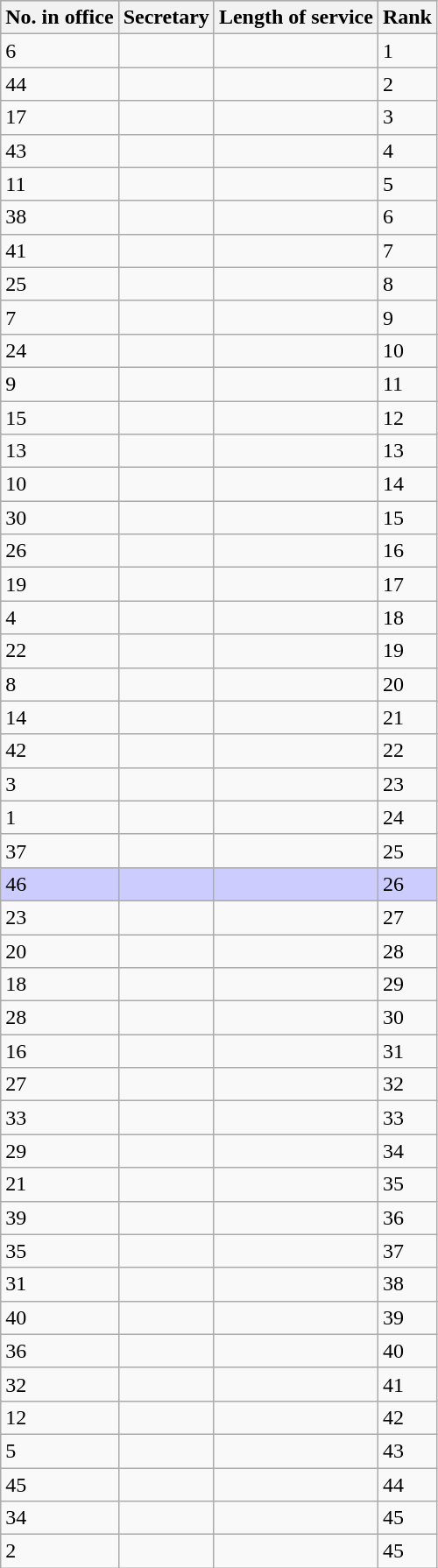<table class="sortable wikitable">
<tr align="center" bgcolor="#cccccc">
<th>No. in office</th>
<th>Secretary</th>
<th>Length of service</th>
<th>Rank</th>
</tr>
<tr>
<td>6</td>
<td></td>
<td></td>
<td>1</td>
</tr>
<tr>
<td>44</td>
<td></td>
<td></td>
<td>2</td>
</tr>
<tr>
<td>17</td>
<td></td>
<td></td>
<td>3</td>
</tr>
<tr>
<td>43</td>
<td></td>
<td></td>
<td>4</td>
</tr>
<tr>
<td>11</td>
<td></td>
<td></td>
<td>5</td>
</tr>
<tr>
<td>38</td>
<td></td>
<td></td>
<td>6</td>
</tr>
<tr>
<td>41</td>
<td></td>
<td></td>
<td>7</td>
</tr>
<tr>
<td>25</td>
<td></td>
<td></td>
<td>8</td>
</tr>
<tr>
<td>7</td>
<td></td>
<td></td>
<td>9</td>
</tr>
<tr>
<td>24</td>
<td></td>
<td></td>
<td>10</td>
</tr>
<tr>
<td>9</td>
<td></td>
<td></td>
<td>11</td>
</tr>
<tr>
<td>15</td>
<td></td>
<td></td>
<td>12</td>
</tr>
<tr>
<td>13</td>
<td></td>
<td></td>
<td>13</td>
</tr>
<tr>
<td>10</td>
<td></td>
<td></td>
<td>14</td>
</tr>
<tr>
<td>30</td>
<td></td>
<td></td>
<td>15</td>
</tr>
<tr>
<td>26</td>
<td></td>
<td></td>
<td>16</td>
</tr>
<tr>
<td>19</td>
<td></td>
<td></td>
<td>17</td>
</tr>
<tr>
<td>4</td>
<td></td>
<td></td>
<td>18</td>
</tr>
<tr>
<td>22</td>
<td></td>
<td></td>
<td>19</td>
</tr>
<tr>
<td>8</td>
<td></td>
<td></td>
<td>20</td>
</tr>
<tr>
<td>14</td>
<td></td>
<td></td>
<td>21</td>
</tr>
<tr>
<td>42</td>
<td></td>
<td></td>
<td>22</td>
</tr>
<tr>
<td>3</td>
<td></td>
<td></td>
<td>23</td>
</tr>
<tr>
<td>1</td>
<td></td>
<td></td>
<td>24</td>
</tr>
<tr>
<td>37</td>
<td></td>
<td></td>
<td>25</td>
</tr>
<tr bgcolor="#CCCCFF">
<td>46</td>
<td></td>
<td></td>
<td>26</td>
</tr>
<tr>
<td>23</td>
<td></td>
<td></td>
<td>27</td>
</tr>
<tr>
<td>20</td>
<td></td>
<td></td>
<td>28</td>
</tr>
<tr>
<td>18</td>
<td></td>
<td></td>
<td>29</td>
</tr>
<tr>
<td>28</td>
<td></td>
<td></td>
<td>30</td>
</tr>
<tr>
<td>16</td>
<td></td>
<td></td>
<td>31</td>
</tr>
<tr>
<td>27</td>
<td></td>
<td></td>
<td>32</td>
</tr>
<tr>
<td>33</td>
<td></td>
<td></td>
<td>33</td>
</tr>
<tr>
<td>29</td>
<td></td>
<td></td>
<td>34</td>
</tr>
<tr>
<td>21</td>
<td></td>
<td></td>
<td>35</td>
</tr>
<tr>
<td>39</td>
<td></td>
<td></td>
<td>36</td>
</tr>
<tr>
<td>35</td>
<td></td>
<td></td>
<td>37</td>
</tr>
<tr>
<td>31</td>
<td></td>
<td></td>
<td>38</td>
</tr>
<tr>
<td>40</td>
<td></td>
<td></td>
<td>39</td>
</tr>
<tr>
<td>36</td>
<td></td>
<td></td>
<td>40</td>
</tr>
<tr>
<td>32</td>
<td></td>
<td></td>
<td>41</td>
</tr>
<tr>
<td>12</td>
<td></td>
<td></td>
<td>42</td>
</tr>
<tr>
<td>5</td>
<td></td>
<td></td>
<td>43</td>
</tr>
<tr>
<td>45</td>
<td></td>
<td></td>
<td>44</td>
</tr>
<tr>
<td>34</td>
<td></td>
<td></td>
<td>45</td>
</tr>
<tr>
<td>2</td>
<td></td>
<td></td>
<td>45</td>
</tr>
</table>
